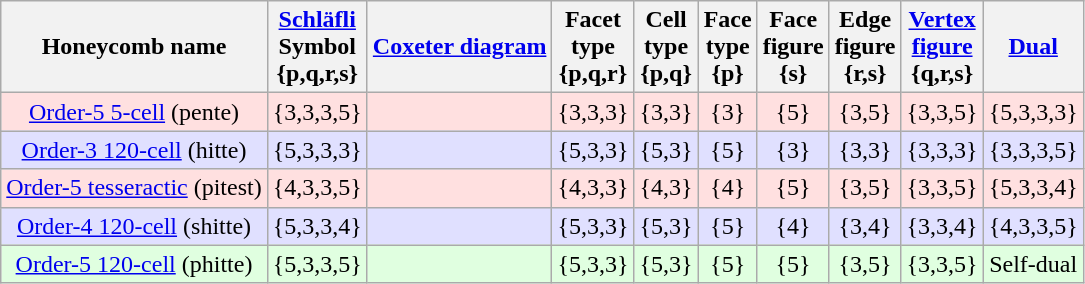<table class="wikitable">
<tr>
<th>Honeycomb name</th>
<th><a href='#'>Schläfli</a><br>Symbol<br>{p,q,r,s}</th>
<th><a href='#'>Coxeter diagram</a></th>
<th>Facet<br>type<br>{p,q,r}</th>
<th>Cell<br>type<br>{p,q}</th>
<th>Face<br>type<br>{p}</th>
<th>Face<br>figure<br>{s}</th>
<th>Edge<br>figure<br>{r,s}</th>
<th><a href='#'>Vertex<br>figure</a><br>{q,r,s}</th>
<th><a href='#'>Dual</a></th>
</tr>
<tr BGCOLOR="#ffe0e0" align=center>
<td><a href='#'>Order-5 5-cell</a> (pente)</td>
<td>{3,3,3,5}</td>
<td></td>
<td>{3,3,3}</td>
<td>{3,3}</td>
<td>{3}</td>
<td>{5}</td>
<td>{3,5}</td>
<td>{3,3,5}</td>
<td>{5,3,3,3}</td>
</tr>
<tr BGCOLOR="#e0e0ff" align=center>
<td><a href='#'>Order-3 120-cell</a> (hitte)</td>
<td>{5,3,3,3}</td>
<td></td>
<td>{5,3,3}</td>
<td>{5,3}</td>
<td>{5}</td>
<td>{3}</td>
<td>{3,3}</td>
<td>{3,3,3}</td>
<td>{3,3,3,5}</td>
</tr>
<tr BGCOLOR="#ffe0e0" align=center>
<td><a href='#'>Order-5 tesseractic</a> (pitest)</td>
<td>{4,3,3,5}</td>
<td></td>
<td>{4,3,3}</td>
<td>{4,3}</td>
<td>{4}</td>
<td>{5}</td>
<td>{3,5}</td>
<td>{3,3,5}</td>
<td>{5,3,3,4}</td>
</tr>
<tr BGCOLOR="#e0e0ff" align=center>
<td><a href='#'>Order-4 120-cell</a> (shitte)</td>
<td>{5,3,3,4}</td>
<td></td>
<td>{5,3,3}</td>
<td>{5,3}</td>
<td>{5}</td>
<td>{4}</td>
<td>{3,4}</td>
<td>{3,3,4}</td>
<td>{4,3,3,5}</td>
</tr>
<tr BGCOLOR="#e0ffe0" align=center>
<td><a href='#'>Order-5 120-cell</a> (phitte)</td>
<td>{5,3,3,5}</td>
<td></td>
<td>{5,3,3}</td>
<td>{5,3}</td>
<td>{5}</td>
<td>{5}</td>
<td>{3,5}</td>
<td>{3,3,5}</td>
<td>Self-dual</td>
</tr>
</table>
